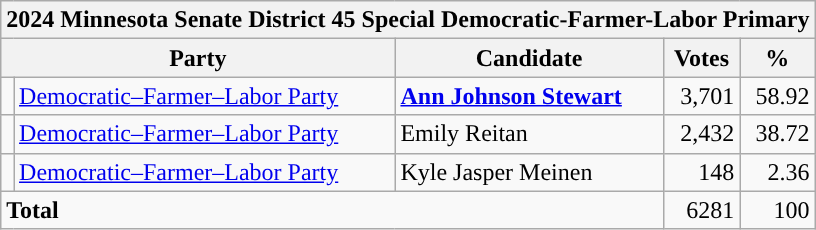<table class="wikitable">
<tr>
<th colspan="6">2024 Minnesota Senate District 45 Special Democratic-Farmer-Labor Primary</th>
</tr>
<tr>
<th colspan="2">Party</th>
<th>Candidate</th>
<th>Votes</th>
<th>%</th>
</tr>
<tr>
<td style="background-color:"></td>
<td><a href='#'>Democratic–Farmer–Labor Party</a></td>
<td><strong><a href='#'>Ann Johnson Stewart</a></strong></td>
<td align="right">3,701</td>
<td align="right">58.92</td>
</tr>
<tr>
<td style="background-color:"></td>
<td><a href='#'>Democratic–Farmer–Labor Party</a></td>
<td>Emily Reitan</td>
<td align="right">2,432</td>
<td align="right">38.72</td>
</tr>
<tr>
<td style="background-color:"></td>
<td><a href='#'>Democratic–Farmer–Labor Party</a></td>
<td>Kyle Jasper Meinen</td>
<td align="right">148</td>
<td align="right">2.36</td>
</tr>
<tr>
<td colspan="3"><strong>Total</strong></td>
<td align="right">6281</td>
<td align="right">100</td>
</tr>
</table>
